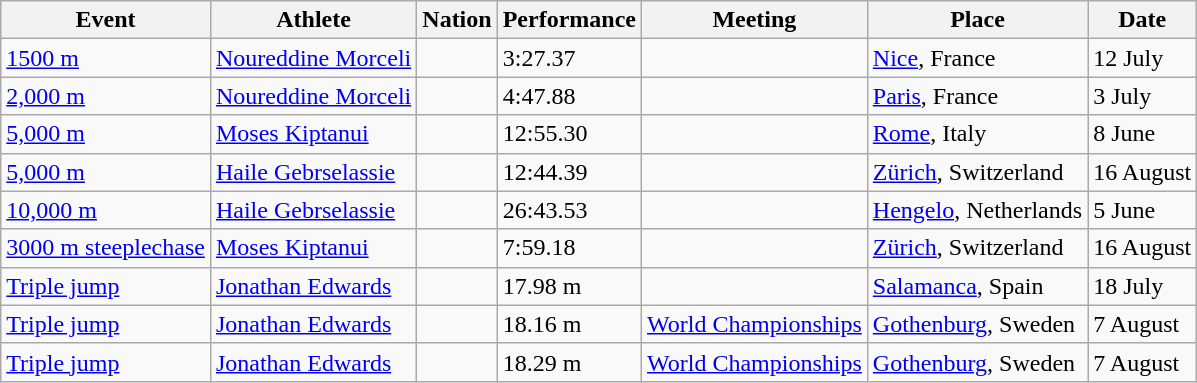<table class="wikitable" border="1">
<tr>
<th>Event</th>
<th>Athlete</th>
<th>Nation</th>
<th>Performance</th>
<th>Meeting</th>
<th>Place</th>
<th>Date</th>
</tr>
<tr>
<td><a href='#'>1500 m</a></td>
<td><a href='#'>Noureddine Morceli</a></td>
<td></td>
<td>3:27.37</td>
<td></td>
<td> <a href='#'>Nice</a>, France</td>
<td>12 July</td>
</tr>
<tr>
<td><a href='#'>2,000 m</a></td>
<td><a href='#'>Noureddine Morceli</a></td>
<td></td>
<td>4:47.88</td>
<td></td>
<td> <a href='#'>Paris</a>, France</td>
<td>3 July</td>
</tr>
<tr>
<td><a href='#'>5,000 m</a></td>
<td><a href='#'>Moses Kiptanui</a></td>
<td></td>
<td>12:55.30</td>
<td></td>
<td> <a href='#'>Rome</a>, Italy</td>
<td>8 June</td>
</tr>
<tr>
<td><a href='#'>5,000 m</a></td>
<td><a href='#'>Haile Gebrselassie</a></td>
<td></td>
<td>12:44.39</td>
<td></td>
<td> <a href='#'>Zürich</a>, Switzerland</td>
<td>16 August</td>
</tr>
<tr>
<td><a href='#'>10,000 m</a></td>
<td><a href='#'>Haile Gebrselassie</a></td>
<td></td>
<td>26:43.53</td>
<td></td>
<td> <a href='#'>Hengelo</a>, Netherlands</td>
<td>5 June</td>
</tr>
<tr>
<td><a href='#'>3000 m steeplechase</a></td>
<td><a href='#'>Moses Kiptanui</a></td>
<td></td>
<td>7:59.18</td>
<td></td>
<td> <a href='#'>Zürich</a>, Switzerland</td>
<td>16 August</td>
</tr>
<tr>
<td><a href='#'>Triple jump</a></td>
<td><a href='#'>Jonathan Edwards</a></td>
<td></td>
<td>17.98 m</td>
<td></td>
<td> <a href='#'>Salamanca</a>, Spain</td>
<td>18 July</td>
</tr>
<tr>
<td><a href='#'>Triple jump</a></td>
<td><a href='#'>Jonathan Edwards</a></td>
<td></td>
<td>18.16 m</td>
<td><a href='#'>World Championships</a></td>
<td> <a href='#'>Gothenburg</a>, Sweden</td>
<td>7 August</td>
</tr>
<tr>
<td><a href='#'>Triple jump</a></td>
<td><a href='#'>Jonathan Edwards</a></td>
<td></td>
<td>18.29 m</td>
<td><a href='#'>World Championships</a></td>
<td> <a href='#'>Gothenburg</a>, Sweden</td>
<td>7 August</td>
</tr>
</table>
